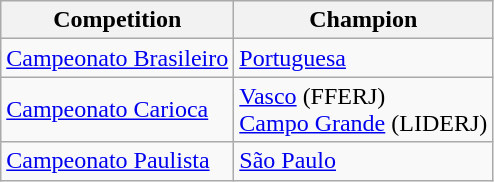<table class="wikitable">
<tr>
<th>Competition</th>
<th>Champion</th>
</tr>
<tr>
<td><a href='#'>Campeonato Brasileiro</a></td>
<td><a href='#'>Portuguesa</a></td>
</tr>
<tr>
<td><a href='#'>Campeonato Carioca</a></td>
<td><a href='#'>Vasco</a> (FFERJ)<br><a href='#'>Campo Grande</a> (LIDERJ)</td>
</tr>
<tr>
<td><a href='#'>Campeonato Paulista</a></td>
<td><a href='#'>São Paulo</a></td>
</tr>
</table>
